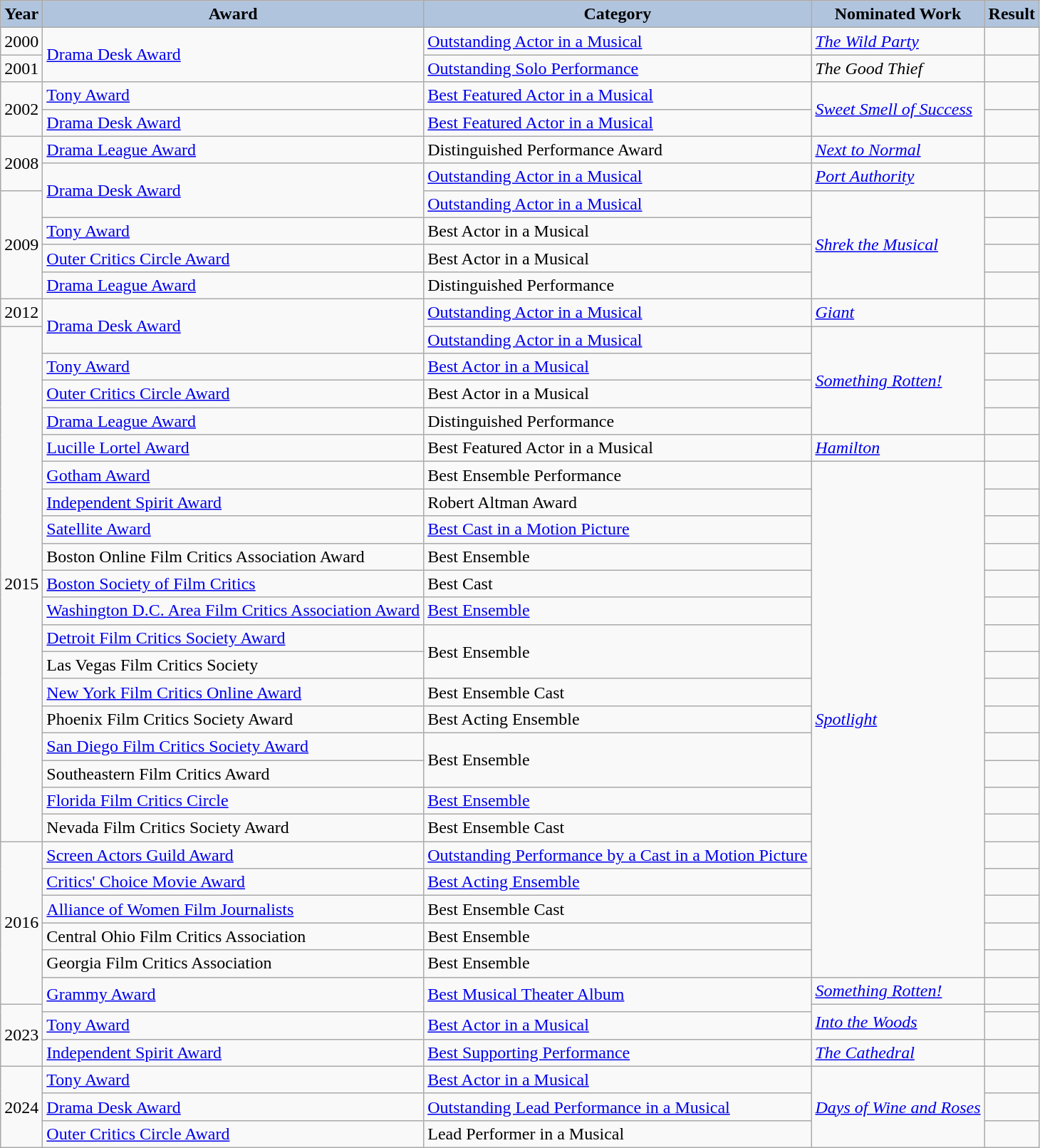<table class="wikitable sortable">
<tr align="center">
<th style="background:#B0C4DE">Year</th>
<th style="background:#B0C4DE">Award</th>
<th style="background:#B0C4DE">Category</th>
<th style="background:#B0C4DE">Nominated Work</th>
<th style="background:#B0C4DE">Result</th>
</tr>
<tr>
<td>2000</td>
<td rowspan="2"><a href='#'>Drama Desk Award</a></td>
<td><a href='#'>Outstanding Actor in a Musical</a></td>
<td><em><a href='#'>The Wild Party</a></em></td>
<td></td>
</tr>
<tr>
<td>2001</td>
<td><a href='#'>Outstanding Solo Performance</a></td>
<td><em>The Good Thief</em></td>
<td></td>
</tr>
<tr>
<td rowspan="2">2002</td>
<td><a href='#'>Tony Award</a></td>
<td><a href='#'>Best Featured Actor in a Musical</a></td>
<td rowspan="2"><em><a href='#'>Sweet Smell of Success</a></em></td>
<td></td>
</tr>
<tr>
<td><a href='#'>Drama Desk Award</a></td>
<td><a href='#'>Best Featured Actor in a Musical</a></td>
<td></td>
</tr>
<tr>
<td rowspan=2>2008</td>
<td><a href='#'>Drama League Award</a></td>
<td>Distinguished Performance Award</td>
<td><em><a href='#'>Next to Normal</a></em></td>
<td></td>
</tr>
<tr>
<td rowspan="2"><a href='#'>Drama Desk Award</a></td>
<td><a href='#'>Outstanding Actor in a Musical</a></td>
<td><em><a href='#'>Port Authority</a></em></td>
<td></td>
</tr>
<tr>
<td rowspan="4">2009</td>
<td><a href='#'>Outstanding Actor in a Musical</a></td>
<td rowspan="4"><em><a href='#'>Shrek the Musical</a></em></td>
<td></td>
</tr>
<tr>
<td><a href='#'>Tony Award</a></td>
<td>Best Actor in a Musical</td>
<td></td>
</tr>
<tr>
<td><a href='#'>Outer Critics Circle Award</a></td>
<td>Best Actor in a Musical</td>
<td></td>
</tr>
<tr>
<td><a href='#'>Drama League Award</a></td>
<td>Distinguished Performance</td>
<td></td>
</tr>
<tr>
<td>2012</td>
<td rowspan="2"><a href='#'>Drama Desk Award</a></td>
<td><a href='#'>Outstanding Actor in a Musical</a></td>
<td><em><a href='#'>Giant</a></em></td>
<td></td>
</tr>
<tr>
<td rowspan="19">2015</td>
<td><a href='#'>Outstanding Actor in a Musical</a></td>
<td rowspan="4"><em><a href='#'>Something Rotten!</a></em></td>
<td></td>
</tr>
<tr>
<td><a href='#'>Tony Award</a></td>
<td><a href='#'>Best Actor in a Musical</a></td>
<td></td>
</tr>
<tr>
<td><a href='#'>Outer Critics Circle Award</a></td>
<td>Best Actor in a Musical</td>
<td></td>
</tr>
<tr>
<td><a href='#'>Drama League Award</a></td>
<td>Distinguished Performance</td>
<td></td>
</tr>
<tr>
<td><a href='#'>Lucille Lortel Award</a></td>
<td>Best Featured Actor in a Musical</td>
<td><em><a href='#'>Hamilton</a></em></td>
<td></td>
</tr>
<tr>
<td><a href='#'>Gotham Award</a></td>
<td>Best Ensemble Performance</td>
<td rowspan="19"><em><a href='#'>Spotlight</a></em></td>
<td></td>
</tr>
<tr>
<td><a href='#'>Independent Spirit Award</a></td>
<td>Robert Altman Award</td>
<td></td>
</tr>
<tr>
<td><a href='#'>Satellite Award</a></td>
<td><a href='#'>Best Cast in a Motion Picture</a></td>
<td></td>
</tr>
<tr>
<td>Boston Online Film Critics Association Award</td>
<td>Best Ensemble</td>
<td></td>
</tr>
<tr>
<td><a href='#'>Boston Society of Film Critics</a></td>
<td>Best Cast</td>
<td></td>
</tr>
<tr>
<td><a href='#'>Washington D.C. Area Film Critics Association Award</a></td>
<td><a href='#'>Best Ensemble</a></td>
<td></td>
</tr>
<tr>
<td><a href='#'>Detroit Film Critics Society Award</a></td>
<td rowspan="2">Best Ensemble</td>
<td></td>
</tr>
<tr>
<td>Las Vegas Film Critics Society</td>
<td></td>
</tr>
<tr>
<td><a href='#'> New York Film Critics Online Award</a></td>
<td>Best Ensemble Cast</td>
<td></td>
</tr>
<tr>
<td>Phoenix Film Critics Society Award</td>
<td>Best Acting Ensemble</td>
<td></td>
</tr>
<tr>
<td><a href='#'> San Diego Film Critics Society Award</a></td>
<td rowspan="2">Best Ensemble</td>
<td></td>
</tr>
<tr>
<td>Southeastern Film Critics Award</td>
<td></td>
</tr>
<tr>
<td><a href='#'>Florida Film Critics Circle</a></td>
<td><a href='#'>Best Ensemble</a></td>
<td></td>
</tr>
<tr>
<td>Nevada Film Critics Society Award</td>
<td>Best Ensemble Cast</td>
<td></td>
</tr>
<tr>
<td rowspan="6">2016</td>
<td><a href='#'>Screen Actors Guild Award</a></td>
<td><a href='#'>Outstanding Performance by a Cast in a Motion Picture</a></td>
<td></td>
</tr>
<tr>
<td><a href='#'>Critics' Choice Movie Award</a></td>
<td><a href='#'>Best Acting Ensemble</a></td>
<td></td>
</tr>
<tr>
<td><a href='#'>Alliance of Women Film Journalists</a></td>
<td>Best Ensemble Cast</td>
<td></td>
</tr>
<tr>
<td>Central Ohio Film Critics Association</td>
<td>Best Ensemble</td>
<td></td>
</tr>
<tr>
<td>Georgia Film Critics Association</td>
<td>Best Ensemble</td>
<td></td>
</tr>
<tr>
<td rowspan="2"><a href='#'>Grammy Award</a></td>
<td rowspan="2"><a href='#'>Best Musical Theater Album</a></td>
<td><em><a href='#'>Something Rotten!</a></em></td>
<td></td>
</tr>
<tr>
<td rowspan=3>2023</td>
<td rowspan=2><em><a href='#'>Into the Woods</a></em></td>
<td></td>
</tr>
<tr>
<td><a href='#'>Tony Award</a></td>
<td><a href='#'>Best Actor in a Musical</a></td>
<td></td>
</tr>
<tr>
<td><a href='#'>Independent Spirit Award</a></td>
<td><a href='#'>Best Supporting Performance</a></td>
<td><em><a href='#'>The Cathedral</a></em></td>
<td></td>
</tr>
<tr>
<td rowspan=3>2024</td>
<td><a href='#'>Tony Award</a></td>
<td><a href='#'>Best Actor in a Musical</a></td>
<td rowspan=3><em><a href='#'>Days of Wine and Roses</a></em></td>
<td></td>
</tr>
<tr>
<td><a href='#'>Drama Desk Award</a></td>
<td><a href='#'>Outstanding Lead Performance in a Musical</a></td>
<td></td>
</tr>
<tr>
<td><a href='#'>Outer Critics Circle Award</a></td>
<td>Lead Performer in a Musical</td>
<td></td>
</tr>
</table>
